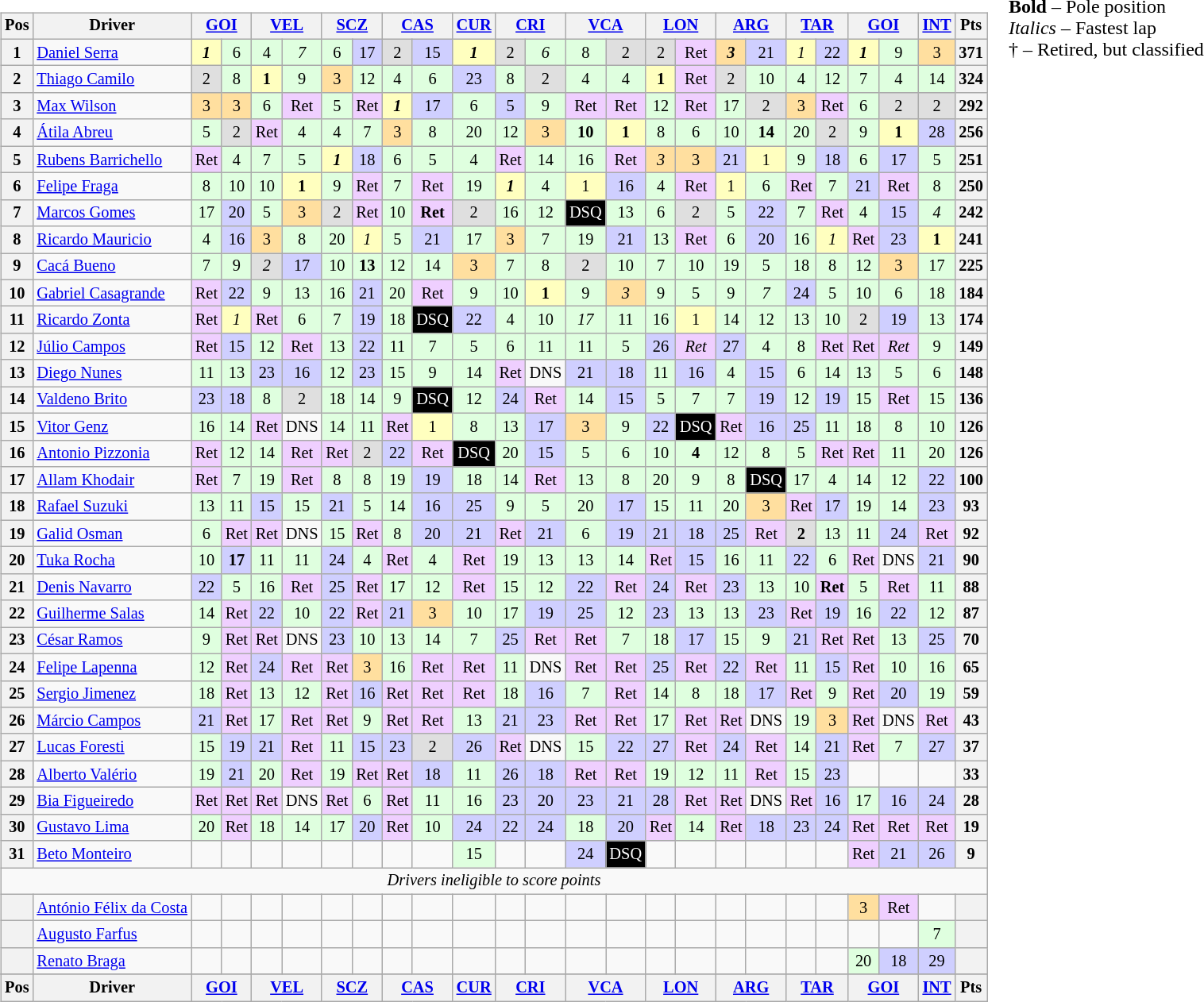<table>
<tr>
<td valign="top"><br><table class="wikitable" style="font-size: 85%; text-align: center;">
<tr valign="top">
<th valign="middle">Pos</th>
<th valign="middle">Driver</th>
<th colspan="2"><a href='#'>GOI</a></th>
<th colspan="2"><a href='#'>VEL</a></th>
<th colspan="2"><a href='#'>SCZ</a></th>
<th colspan="2"><a href='#'>CAS</a></th>
<th><a href='#'>CUR</a></th>
<th colspan="2"><a href='#'>CRI</a></th>
<th colspan="2"><a href='#'>VCA</a></th>
<th colspan="2"><a href='#'>LON</a></th>
<th colspan="2"><a href='#'>ARG</a></th>
<th colspan="2"><a href='#'>TAR</a></th>
<th colspan="2"><a href='#'>GOI</a></th>
<th><a href='#'>INT</a></th>
<th valign="middle">Pts</th>
</tr>
<tr>
<th>1</th>
<td align=left> <a href='#'>Daniel Serra</a></td>
<td style="background:#FFFFBF;"><strong><em>1</em></strong></td>
<td style="background:#DFFFDF;">6</td>
<td style="background:#DFFFDF;">4</td>
<td style="background:#DFFFDF;"><em>7</em></td>
<td style="background:#DFFFDF;">6</td>
<td style="background:#cfcfff;">17</td>
<td style="background:#DFDFDF;">2</td>
<td style="background:#cfcfff;">15</td>
<td style="background:#FFFFBF;"><strong><em>1</em></strong></td>
<td style="background:#DFDFDF;">2</td>
<td style="background:#DFFFDF;"><em>6</em></td>
<td style="background:#DFFFDF;">8</td>
<td style="background:#DFDFDF;">2</td>
<td style="background:#DFDFDF;">2</td>
<td style="background:#efcfff;">Ret</td>
<td style="background:#FFDF9F;"><strong><em>3</em></strong></td>
<td style="background:#cfcfff;">21</td>
<td style="background:#FFFFBF;"><em>1</em></td>
<td style="background:#cfcfff;">22</td>
<td style="background:#FFFFBF;"><strong><em>1</em></strong></td>
<td style="background:#DFFFDF;">9</td>
<td style="background:#FFDF9F;">3</td>
<th>371</th>
</tr>
<tr>
<th>2</th>
<td align=left> <a href='#'>Thiago Camilo</a></td>
<td style="background:#DFDFDF;">2</td>
<td style="background:#DFFFDF;">8</td>
<td style="background:#FFFFBF;"><strong>1</strong></td>
<td style="background:#DFFFDF;">9</td>
<td style="background:#FFDF9F;">3</td>
<td style="background:#DFFFDF;">12</td>
<td style="background:#DFFFDF;">4</td>
<td style="background:#DFFFDF;">6</td>
<td style="background:#cfcfff;">23</td>
<td style="background:#DFFFDF;">8</td>
<td style="background:#DFDFDF;">2</td>
<td style="background:#DFFFDF;">4</td>
<td style="background:#DFFFDF;">4</td>
<td style="background:#FFFFBF;"><strong>1</strong></td>
<td style="background:#efcfff;">Ret</td>
<td style="background:#DFDFDF;">2</td>
<td style="background:#DFFFDF;">10</td>
<td style="background:#DFFFDF;">4</td>
<td style="background:#DFFFDF;">12</td>
<td style="background:#DFFFDF;">7</td>
<td style="background:#DFFFDF;">4</td>
<td style="background:#DFFFDF;">14</td>
<th>324</th>
</tr>
<tr>
<th>3</th>
<td align=left> <a href='#'>Max Wilson</a></td>
<td style="background:#FFDF9F;">3</td>
<td style="background:#FFDF9F;">3</td>
<td style="background:#DFFFDF;">6</td>
<td style="background:#efcfff;">Ret</td>
<td style="background:#DFFFDF;">5</td>
<td style="background:#efcfff;">Ret</td>
<td style="background:#FFFFBF;"><strong><em>1</em></strong></td>
<td style="background:#cfcfff;">17</td>
<td style="background:#DFFFDF;">6</td>
<td style="background:#cfcfff;">5</td>
<td style="background:#DFFFDF;">9</td>
<td style="background:#efcfff;">Ret</td>
<td style="background:#efcfff;">Ret</td>
<td style="background:#DFFFDF;">12</td>
<td style="background:#efcfff;">Ret</td>
<td style="background:#DFFFDF;">17</td>
<td style="background:#DFDFDF;">2</td>
<td style="background:#FFDF9F;">3</td>
<td style="background:#efcfff;">Ret</td>
<td style="background:#DFFFDF;">6</td>
<td style="background:#DFDFDF;">2</td>
<td style="background:#DFDFDF;">2</td>
<th>292</th>
</tr>
<tr>
<th>4</th>
<td align=left> <a href='#'>Átila Abreu</a></td>
<td style="background:#DFFFDF;">5</td>
<td style="background:#DFDFDF;">2</td>
<td style="background:#efcfff;">Ret</td>
<td style="background:#DFFFDF;">4</td>
<td style="background:#DFFFDF;">4</td>
<td style="background:#DFFFDF;">7</td>
<td style="background:#FFDF9F;">3</td>
<td style="background:#DFFFDF;">8</td>
<td style="background:#DFFFDF;">20</td>
<td style="background:#DFFFDF;">12</td>
<td style="background:#FFDF9F;">3</td>
<td style="background:#DFFFDF;"><strong>10</strong></td>
<td style="background:#FFFFBF;"><strong>1</strong></td>
<td style="background:#DFFFDF;">8</td>
<td style="background:#DFFFDF;">6</td>
<td style="background:#DFFFDF;">10</td>
<td style="background:#DFFFDF;"><strong>14</strong></td>
<td style="background:#DFFFDF;">20</td>
<td style="background:#DFDFDF;">2</td>
<td style="background:#DFFFDF;">9</td>
<td style="background:#FFFFBF;"><strong>1</strong></td>
<td style="background:#cfcfff;">28</td>
<th>256</th>
</tr>
<tr>
<th>5</th>
<td align=left> <a href='#'>Rubens Barrichello</a></td>
<td style="background:#efcfff;">Ret</td>
<td style="background:#DFFFDF;">4</td>
<td style="background:#DFFFDF;">7</td>
<td style="background:#DFFFDF;">5</td>
<td style="background:#FFFFBF;"><strong><em>1</em></strong></td>
<td style="background:#cfcfff;">18</td>
<td style="background:#DFFFDF;">6</td>
<td style="background:#DFFFDF;">5</td>
<td style="background:#DFFFDF;">4</td>
<td style="background:#efcfff;">Ret</td>
<td style="background:#DFFFDF;">14</td>
<td style="background:#DFFFDF;">16</td>
<td style="background:#efcfff;">Ret</td>
<td style="background:#FFDF9F;"><em>3</em></td>
<td style="background:#FFDF9F;">3</td>
<td style="background:#cfcfff;">21</td>
<td style="background:#FFFFBF;">1</td>
<td style="background:#DFFFDF;">9</td>
<td style="background:#cfcfff;">18</td>
<td style="background:#DFFFDF;">6</td>
<td style="background:#cfcfff;">17</td>
<td style="background:#DFFFDF;">5</td>
<th>251</th>
</tr>
<tr>
<th>6</th>
<td align=left> <a href='#'>Felipe Fraga</a></td>
<td style="background:#DFFFDF;">8</td>
<td style="background:#DFFFDF;">10</td>
<td style="background:#DFFFDF;">10</td>
<td style="background:#FFFFBF;"><strong>1</strong></td>
<td style="background:#DFFFDF;">9</td>
<td style="background:#efcfff;">Ret</td>
<td style="background:#DFFFDF;">7</td>
<td style="background:#efcfff;">Ret</td>
<td style="background:#DFFFDF;">19</td>
<td style="background:#FFFFBF;"><strong><em>1</em></strong></td>
<td style="background:#DFFFDF;">4</td>
<td style="background:#FFFFBF;">1</td>
<td style="background:#cfcfff;">16</td>
<td style="background:#DFFFDF;">4</td>
<td style="background:#efcfff;">Ret</td>
<td style="background:#FFFFBF;">1</td>
<td style="background:#DFFFDF;">6</td>
<td style="background:#efcfff;">Ret</td>
<td style="background:#DFFFDF;">7</td>
<td style="background:#cfcfff;">21</td>
<td style="background:#efcfff;">Ret</td>
<td style="background:#DFFFDF;">8</td>
<th>250</th>
</tr>
<tr>
<th>7</th>
<td align=left> <a href='#'>Marcos Gomes</a></td>
<td style="background:#DFFFDF;">17</td>
<td style="background:#cfcfff;">20</td>
<td style="background:#DFFFDF;">5</td>
<td style="background:#FFDF9F;">3</td>
<td style="background:#DFDFDF;">2</td>
<td style="background:#efcfff;">Ret</td>
<td style="background:#DFFFDF;">10</td>
<td style="background:#efcfff;"><strong>Ret</strong></td>
<td style="background:#DFDFDF;">2</td>
<td style="background:#DFFFDF;">16</td>
<td style="background:#DFFFDF;">12</td>
<td style="background:#000000; color:white;">DSQ</td>
<td style="background:#DFFFDF;">13</td>
<td style="background:#DFFFDF;">6</td>
<td style="background:#DFDFDF;">2</td>
<td style="background:#DFFFDF;">5</td>
<td style="background:#cfcfff;">22</td>
<td style="background:#DFFFDF;">7</td>
<td style="background:#efcfff;">Ret</td>
<td style="background:#DFFFDF;">4</td>
<td style="background:#cfcfff;">15</td>
<td style="background:#DFFFDF;"><em>4</em></td>
<th>242</th>
</tr>
<tr>
<th>8</th>
<td align=left> <a href='#'>Ricardo Mauricio</a></td>
<td style="background:#DFFFDF;">4</td>
<td style="background:#cfcfff;">16</td>
<td style="background:#FFDF9F;">3</td>
<td style="background:#DFFFDF;">8</td>
<td style="background:#DFFFDF;">20</td>
<td style="background:#FFFFBF;"><em>1</em></td>
<td style="background:#DFFFDF;">5</td>
<td style="background:#cfcfff;">21</td>
<td style="background:#DFFFDF;">17</td>
<td style="background:#FFDF9F;">3</td>
<td style="background:#DFFFDF;">7</td>
<td style="background:#DFFFDF;">19</td>
<td style="background:#cfcfff;">21</td>
<td style="background:#DFFFDF;">13</td>
<td style="background:#efcfff;">Ret</td>
<td style="background:#DFFFDF;">6</td>
<td style="background:#cfcfff;">20</td>
<td style="background:#DFFFDF;">16</td>
<td style="background:#FFFFBF;"><em>1</em></td>
<td style="background:#efcfff;">Ret</td>
<td style="background:#cfcfff;">23</td>
<td style="background:#FFFFBF;"><strong>1</strong></td>
<th>241</th>
</tr>
<tr>
<th>9</th>
<td align=left> <a href='#'>Cacá Bueno</a></td>
<td style="background:#DFFFDF;">7</td>
<td style="background:#DFFFDF;">9</td>
<td style="background:#DFDFDF;"><em>2</em></td>
<td style="background:#cfcfff;">17</td>
<td style="background:#DFFFDF;">10</td>
<td style="background:#DFFFDF;"><strong>13</strong></td>
<td style="background:#DFFFDF;">12</td>
<td style="background:#DFFFDF;">14</td>
<td style="background:#FFDF9F;">3</td>
<td style="background:#DFFFDF;">7</td>
<td style="background:#DFFFDF;">8</td>
<td style="background:#DFDFDF;">2</td>
<td style="background:#DFFFDF;">10</td>
<td style="background:#DFFFDF;">7</td>
<td style="background:#DFFFDF;">10</td>
<td style="background:#DFFFDF;">19</td>
<td style="background:#DFFFDF;">5</td>
<td style="background:#DFFFDF;">18</td>
<td style="background:#DFFFDF;">8</td>
<td style="background:#DFFFDF;">12</td>
<td style="background:#FFDF9F;">3</td>
<td style="background:#DFFFDF;">17</td>
<th>225</th>
</tr>
<tr>
<th>10</th>
<td align=left> <a href='#'>Gabriel Casagrande</a></td>
<td style="background:#efcfff;">Ret</td>
<td style="background:#cfcfff;">22</td>
<td style="background:#DFFFDF;">9</td>
<td style="background:#DFFFDF;">13</td>
<td style="background:#DFFFDF;">16</td>
<td style="background:#cfcfff;">21</td>
<td style="background:#DFFFDF;">20</td>
<td style="background:#efcfff;">Ret</td>
<td style="background:#DFFFDF;">9</td>
<td style="background:#DFFFDF;">10</td>
<td style="background:#FFFFBF;"><strong>1</strong></td>
<td style="background:#DFFFDF;">9</td>
<td style="background:#FFDF9F;"><em>3</em></td>
<td style="background:#DFFFDF;">9</td>
<td style="background:#DFFFDF;">5</td>
<td style="background:#DFFFDF;">9</td>
<td style="background:#DFFFDF;"><em>7</em></td>
<td style="background:#cfcfff;">24</td>
<td style="background:#DFFFDF;">5</td>
<td style="background:#DFFFDF;">10</td>
<td style="background:#DFFFDF;">6</td>
<td style="background:#DFFFDF;">18</td>
<th>184</th>
</tr>
<tr>
<th>11</th>
<td align=left> <a href='#'>Ricardo Zonta</a></td>
<td style="background:#efcfff;">Ret</td>
<td style="background:#FFFFBF;"><em>1</em></td>
<td style="background:#efcfff;">Ret</td>
<td style="background:#DFFFDF;">6</td>
<td style="background:#DFFFDF;">7</td>
<td style="background:#cfcfff;">19</td>
<td style="background:#DFFFDF;">18</td>
<td style="background:#000000; color:white;">DSQ</td>
<td style="background:#cfcfff;">22</td>
<td style="background:#DFFFDF;">4</td>
<td style="background:#DFFFDF;">10</td>
<td style="background:#DFFFDF;"><em>17</em></td>
<td style="background:#DFFFDF;">11</td>
<td style="background:#DFFFDF;">16</td>
<td style="background:#FFFFBF;">1</td>
<td style="background:#DFFFDF;">14</td>
<td style="background:#DFFFDF;">12</td>
<td style="background:#DFFFDF;">13</td>
<td style="background:#DFFFDF;">10</td>
<td style="background:#DFDFDF;">2</td>
<td style="background:#cfcfff;">19</td>
<td style="background:#DFFFDF;">13</td>
<th>174</th>
</tr>
<tr>
<th>12</th>
<td align=left> <a href='#'>Júlio Campos</a></td>
<td style="background:#efcfff;">Ret</td>
<td style="background:#cfcfff;">15</td>
<td style="background:#DFFFDF;">12</td>
<td style="background:#efcfff;">Ret</td>
<td style="background:#DFFFDF;">13</td>
<td style="background:#cfcfff;">22</td>
<td style="background:#DFFFDF;">11</td>
<td style="background:#DFFFDF;">7</td>
<td style="background:#DFFFDF;">5</td>
<td style="background:#DFFFDF;">6</td>
<td style="background:#DFFFDF;">11</td>
<td style="background:#DFFFDF;">11</td>
<td style="background:#DFFFDF;">5</td>
<td style="background:#cfcfff;">26</td>
<td style="background:#efcfff;"><em>Ret</em></td>
<td style="background:#cfcfff;">27</td>
<td style="background:#DFFFDF;">4</td>
<td style="background:#DFFFDF;">8</td>
<td style="background:#efcfff;">Ret</td>
<td style="background:#efcfff;">Ret</td>
<td style="background:#efcfff;"><em>Ret</em></td>
<td style="background:#DFFFDF;">9</td>
<th>149</th>
</tr>
<tr>
<th>13</th>
<td align=left> <a href='#'>Diego Nunes</a></td>
<td style="background:#DFFFDF;">11</td>
<td style="background:#DFFFDF;">13</td>
<td style="background:#cfcfff;">23</td>
<td style="background:#cfcfff;">16</td>
<td style="background:#DFFFDF;">12</td>
<td style="background:#cfcfff;">23</td>
<td style="background:#DFFFDF;">15</td>
<td style="background:#DFFFDF;">9</td>
<td style="background:#DFFFDF;">14</td>
<td style="background:#efcfff;">Ret</td>
<td>DNS</td>
<td style="background:#cfcfff;">21</td>
<td style="background:#cfcfff;">18</td>
<td style="background:#DFFFDF;">11</td>
<td style="background:#cfcfff;">16</td>
<td style="background:#DFFFDF;">4</td>
<td style="background:#cfcfff;">15</td>
<td style="background:#DFFFDF;">6</td>
<td style="background:#DFFFDF;">14</td>
<td style="background:#DFFFDF;">13</td>
<td style="background:#DFFFDF;">5</td>
<td style="background:#DFFFDF;">6</td>
<th>148</th>
</tr>
<tr>
<th>14</th>
<td align=left> <a href='#'>Valdeno Brito</a></td>
<td style="background:#cfcfff;">23</td>
<td style="background:#cfcfff;">18</td>
<td style="background:#DFFFDF;">8</td>
<td style="background:#DFDFDF;">2</td>
<td style="background:#DFFFDF;">18</td>
<td style="background:#DFFFDF;">14</td>
<td style="background:#DFFFDF;">9</td>
<td style="background:#000000; color:white;">DSQ</td>
<td style="background:#DFFFDF;">12</td>
<td style="background:#cfcfff;">24</td>
<td style="background:#efcfff;">Ret</td>
<td style="background:#DFFFDF;">14</td>
<td style="background:#cfcfff;">15</td>
<td style="background:#DFFFDF;">5</td>
<td style="background:#DFFFDF;">7</td>
<td style="background:#DFFFDF;">7</td>
<td style="background:#cfcfff;">19</td>
<td style="background:#DFFFDF;">12</td>
<td style="background:#cfcfff;">19</td>
<td style="background:#DFFFDF;">15</td>
<td style="background:#efcfff;">Ret</td>
<td style="background:#DFFFDF;">15</td>
<th>136</th>
</tr>
<tr>
<th>15</th>
<td align=left> <a href='#'>Vitor Genz</a></td>
<td style="background:#DFFFDF;">16</td>
<td style="background:#DFFFDF;">14</td>
<td style="background:#efcfff;">Ret</td>
<td>DNS</td>
<td style="background:#DFFFDF;">14</td>
<td style="background:#DFFFDF;">11</td>
<td style="background:#efcfff;">Ret</td>
<td style="background:#FFFFBF;">1</td>
<td style="background:#DFFFDF;">8</td>
<td style="background:#DFFFDF;">13</td>
<td style="background:#cfcfff;">17</td>
<td style="background:#FFDF9F;">3</td>
<td style="background:#DFFFDF;">9</td>
<td style="background:#cfcfff;">22</td>
<td style="background:#000000; color:white;">DSQ</td>
<td style="background:#efcfff;">Ret</td>
<td style="background:#cfcfff;">16</td>
<td style="background:#cfcfff;">25</td>
<td style="background:#DFFFDF;">11</td>
<td style="background:#DFFFDF;">18</td>
<td style="background:#DFFFDF;">8</td>
<td style="background:#DFFFDF;">10</td>
<th>126</th>
</tr>
<tr>
<th>16</th>
<td align=left> <a href='#'>Antonio Pizzonia</a></td>
<td style="background:#efcfff;">Ret</td>
<td style="background:#DFFFDF;">12</td>
<td style="background:#DFFFDF;">14</td>
<td style="background:#efcfff;">Ret</td>
<td style="background:#efcfff;">Ret</td>
<td style="background:#DFDFDF;">2</td>
<td style="background:#cfcfff;">22</td>
<td style="background:#efcfff;">Ret</td>
<td style="background:#000000; color:white;">DSQ</td>
<td style="background:#DFFFDF;">20</td>
<td style="background:#cfcfff;">15</td>
<td style="background:#DFFFDF;">5</td>
<td style="background:#DFFFDF;">6</td>
<td style="background:#DFFFDF;">10</td>
<td style="background:#DFFFDF;"><strong>4</strong></td>
<td style="background:#DFFFDF;">12</td>
<td style="background:#DFFFDF;">8</td>
<td style="background:#DFFFDF;">5</td>
<td style="background:#efcfff;">Ret</td>
<td style="background:#efcfff;">Ret</td>
<td style="background:#DFFFDF;">11</td>
<td style="background:#DFFFDF;">20</td>
<th>126</th>
</tr>
<tr>
<th>17</th>
<td align=left> <a href='#'>Allam Khodair</a></td>
<td style="background:#efcfff;">Ret</td>
<td style="background:#DFFFDF;">7</td>
<td style="background:#DFFFDF;">19</td>
<td style="background:#efcfff;">Ret</td>
<td style="background:#DFFFDF;">8</td>
<td style="background:#DFFFDF;">8</td>
<td style="background:#DFFFDF;">19</td>
<td style="background:#cfcfff;">19</td>
<td style="background:#DFFFDF;">18</td>
<td style="background:#DFFFDF;">14</td>
<td style="background:#efcfff;">Ret</td>
<td style="background:#DFFFDF;">13</td>
<td style="background:#DFFFDF;">8</td>
<td style="background:#DFFFDF;">20</td>
<td style="background:#DFFFDF;">9</td>
<td style="background:#DFFFDF;">8</td>
<td style="background:#000000; color:white;">DSQ</td>
<td style="background:#DFFFDF;">17</td>
<td style="background:#DFFFDF;">4</td>
<td style="background:#DFFFDF;">14</td>
<td style="background:#DFFFDF;">12</td>
<td style="background:#cfcfff;">22</td>
<th>100</th>
</tr>
<tr>
<th>18</th>
<td align=left> <a href='#'>Rafael Suzuki</a></td>
<td style="background:#DFFFDF;">13</td>
<td style="background:#DFFFDF;">11</td>
<td style="background:#cfcfff;">15</td>
<td style="background:#DFFFDF;">15</td>
<td style="background:#cfcfff;">21</td>
<td style="background:#DFFFDF;">5</td>
<td style="background:#DFFFDF;">14</td>
<td style="background:#cfcfff;">16</td>
<td style="background:#cfcfff;">25</td>
<td style="background:#DFFFDF;">9</td>
<td style="background:#DFFFDF;">5</td>
<td style="background:#DFFFDF;">20</td>
<td style="background:#cfcfff;">17</td>
<td style="background:#DFFFDF;">15</td>
<td style="background:#DFFFDF;">11</td>
<td style="background:#DFFFDF;">20</td>
<td style="background:#FFDF9F;">3</td>
<td style="background:#efcfff;">Ret</td>
<td style="background:#cfcfff;">17</td>
<td style="background:#DFFFDF;">19</td>
<td style="background:#DFFFDF;">14</td>
<td style="background:#cfcfff;">23</td>
<th>93</th>
</tr>
<tr>
<th>19</th>
<td align=left> <a href='#'>Galid Osman</a></td>
<td style="background:#DFFFDF;">6</td>
<td style="background:#efcfff;">Ret</td>
<td style="background:#efcfff;">Ret</td>
<td>DNS</td>
<td style="background:#DFFFDF;">15</td>
<td style="background:#efcfff;">Ret</td>
<td style="background:#DFFFDF;">8</td>
<td style="background:#cfcfff;">20</td>
<td style="background:#cfcfff;">21</td>
<td style="background:#efcfff;">Ret</td>
<td style="background:#cfcfff;">21</td>
<td style="background:#DFFFDF;">6</td>
<td style="background:#cfcfff;">19</td>
<td style="background:#cfcfff;">21</td>
<td style="background:#cfcfff;">18</td>
<td style="background:#cfcfff;">25</td>
<td style="background:#efcfff;">Ret</td>
<td style="background:#DFDFDF;"><strong>2</strong></td>
<td style="background:#DFFFDF;">13</td>
<td style="background:#DFFFDF;">11</td>
<td style="background:#cfcfff;">24</td>
<td style="background:#efcfff;">Ret</td>
<th>92</th>
</tr>
<tr>
<th>20</th>
<td align=left> <a href='#'>Tuka Rocha</a></td>
<td style="background:#DFFFDF;">10</td>
<td style="background:#cfcfff;"><strong>17</strong></td>
<td style="background:#DFFFDF;">11</td>
<td style="background:#DFFFDF;">11</td>
<td style="background:#cfcfff;">24</td>
<td style="background:#DFFFDF;">4</td>
<td style="background:#efcfff;">Ret</td>
<td style="background:#DFFFDF;">4</td>
<td style="background:#efcfff;">Ret</td>
<td style="background:#DFFFDF;">19</td>
<td style="background:#DFFFDF;">13</td>
<td style="background:#DFFFDF;">13</td>
<td style="background:#DFFFDF;">14</td>
<td style="background:#efcfff;">Ret</td>
<td style="background:#cfcfff;">15</td>
<td style="background:#DFFFDF;">16</td>
<td style="background:#DFFFDF;">11</td>
<td style="background:#cfcfff;">22</td>
<td style="background:#DFFFDF;">6</td>
<td style="background:#efcfff;">Ret</td>
<td>DNS</td>
<td style="background:#cfcfff;">21</td>
<th>90</th>
</tr>
<tr>
<th>21</th>
<td align=left> <a href='#'>Denis Navarro</a></td>
<td style="background:#cfcfff;">22</td>
<td style="background:#DFFFDF;">5</td>
<td style="background:#DFFFDF;">16</td>
<td style="background:#efcfff;">Ret</td>
<td style="background:#cfcfff;">25</td>
<td style="background:#efcfff;">Ret</td>
<td style="background:#DFFFDF;">17</td>
<td style="background:#DFFFDF;">12</td>
<td style="background:#efcfff;">Ret</td>
<td style="background:#DFFFDF;">15</td>
<td style="background:#DFFFDF;">12</td>
<td style="background:#cfcfff;">22</td>
<td style="background:#efcfff;">Ret</td>
<td style="background:#cfcfff;">24</td>
<td style="background:#efcfff;">Ret</td>
<td style="background:#cfcfff;">23</td>
<td style="background:#DFFFDF;">13</td>
<td style="background:#DFFFDF;">10</td>
<td style="background:#efcfff;"><strong>Ret</strong></td>
<td style="background:#DFFFDF;">5</td>
<td style="background:#efcfff;">Ret</td>
<td style="background:#DFFFDF;">11</td>
<th>88</th>
</tr>
<tr>
<th>22</th>
<td align=left> <a href='#'>Guilherme Salas</a></td>
<td style="background:#DFFFDF;">14</td>
<td style="background:#efcfff;">Ret</td>
<td style="background:#cfcfff;">22</td>
<td style="background:#DFFFDF;">10</td>
<td style="background:#cfcfff;">22</td>
<td style="background:#efcfff;">Ret</td>
<td style="background:#cfcfff;">21</td>
<td style="background:#FFDF9F;">3</td>
<td style="background:#DFFFDF;">10</td>
<td style="background:#DFFFDF;">17</td>
<td style="background:#cfcfff;">19</td>
<td style="background:#cfcfff;">25</td>
<td style="background:#DFFFDF;">12</td>
<td style="background:#cfcfff;">23</td>
<td style="background:#DFFFDF;">13</td>
<td style="background:#DFFFDF;">13</td>
<td style="background:#cfcfff;">23</td>
<td style="background:#efcfff;">Ret</td>
<td style="background:#cfcfff;">19</td>
<td style="background:#DFFFDF;">16</td>
<td style="background:#cfcfff;">22</td>
<td style="background:#DFFFDF;">12</td>
<th>87</th>
</tr>
<tr>
<th>23</th>
<td align=left> <a href='#'>César Ramos</a></td>
<td style="background:#DFFFDF;">9</td>
<td style="background:#efcfff;">Ret</td>
<td style="background:#efcfff;">Ret</td>
<td>DNS</td>
<td style="background:#cfcfff;">23</td>
<td style="background:#DFFFDF;">10</td>
<td style="background:#DFFFDF;">13</td>
<td style="background:#DFFFDF;">14</td>
<td style="background:#DFFFDF;">7</td>
<td style="background:#cfcfff;">25</td>
<td style="background:#efcfff;">Ret</td>
<td style="background:#efcfff;">Ret</td>
<td style="background:#DFFFDF;">7</td>
<td style="background:#DFFFDF;">18</td>
<td style="background:#cfcfff;">17</td>
<td style="background:#DFFFDF;">15</td>
<td style="background:#DFFFDF;">9</td>
<td style="background:#cfcfff;">21</td>
<td style="background:#efcfff;">Ret</td>
<td style="background:#efcfff;">Ret</td>
<td style="background:#DFFFDF;">13</td>
<td style="background:#cfcfff;">25</td>
<th>70</th>
</tr>
<tr>
<th>24</th>
<td align=left> <a href='#'>Felipe Lapenna</a></td>
<td style="background:#DFFFDF;">12</td>
<td style="background:#efcfff;">Ret</td>
<td style="background:#cfcfff;">24</td>
<td style="background:#efcfff;">Ret</td>
<td style="background:#efcfff;">Ret</td>
<td style="background:#FFDF9F;">3</td>
<td style="background:#DFFFDF;">16</td>
<td style="background:#efcfff;">Ret</td>
<td style="background:#efcfff;">Ret</td>
<td style="background:#DFFFDF;">11</td>
<td>DNS</td>
<td style="background:#efcfff;">Ret</td>
<td style="background:#efcfff;">Ret</td>
<td style="background:#cfcfff;">25</td>
<td style="background:#efcfff;">Ret</td>
<td style="background:#cfcfff;">22</td>
<td style="background:#efcfff;">Ret</td>
<td style="background:#DFFFDF;">11</td>
<td style="background:#cfcfff;">15</td>
<td style="background:#efcfff;">Ret</td>
<td style="background:#DFFFDF;">10</td>
<td style="background:#DFFFDF;">16</td>
<th>65</th>
</tr>
<tr>
<th>25</th>
<td align=left> <a href='#'>Sergio Jimenez</a></td>
<td style="background:#DFFFDF;">18</td>
<td style="background:#efcfff;">Ret</td>
<td style="background:#DFFFDF;">13</td>
<td style="background:#DFFFDF;">12</td>
<td style="background:#efcfff;">Ret</td>
<td style="background:#cfcfff;">16</td>
<td style="background:#efcfff;">Ret</td>
<td style="background:#efcfff;">Ret</td>
<td style="background:#efcfff;">Ret</td>
<td style="background:#DFFFDF;">18</td>
<td style="background:#cfcfff;">16</td>
<td style="background:#DFFFDF;">7</td>
<td style="background:#efcfff;">Ret</td>
<td style="background:#DFFFDF;">14</td>
<td style="background:#DFFFDF;">8</td>
<td style="background:#DFFFDF;">18</td>
<td style="background:#cfcfff;">17</td>
<td style="background:#efcfff;">Ret</td>
<td style="background:#DFFFDF;">9</td>
<td style="background:#efcfff;">Ret</td>
<td style="background:#cfcfff;">20</td>
<td style="background:#DFFFDF;">19</td>
<th>59</th>
</tr>
<tr>
<th>26</th>
<td align=left> <a href='#'>Márcio Campos</a></td>
<td style="background:#cfcfff;">21</td>
<td style="background:#efcfff;">Ret</td>
<td style="background:#DFFFDF;">17</td>
<td style="background:#efcfff;">Ret</td>
<td style="background:#efcfff;">Ret</td>
<td style="background:#DFFFDF;">9</td>
<td style="background:#efcfff;">Ret</td>
<td style="background:#efcfff;">Ret</td>
<td style="background:#DFFFDF;">13</td>
<td style="background:#cfcfff;">21</td>
<td style="background:#cfcfff;">23</td>
<td style="background:#efcfff;">Ret</td>
<td style="background:#efcfff;">Ret</td>
<td style="background:#DFFFDF;">17</td>
<td style="background:#efcfff;">Ret</td>
<td style="background:#efcfff;">Ret</td>
<td>DNS</td>
<td style="background:#DFFFDF;">19</td>
<td style="background:#FFDF9F;">3</td>
<td style="background:#efcfff;">Ret</td>
<td>DNS</td>
<td style="background:#efcfff;">Ret</td>
<th>43</th>
</tr>
<tr>
<th>27</th>
<td align=left> <a href='#'>Lucas Foresti</a></td>
<td style="background:#DFFFDF;">15</td>
<td style="background:#cfcfff;">19</td>
<td style="background:#cfcfff;">21</td>
<td style="background:#efcfff;">Ret</td>
<td style="background:#DFFFDF;">11</td>
<td style="background:#cfcfff;">15</td>
<td style="background:#cfcfff;">23</td>
<td style="background:#DFDFDF;">2</td>
<td style="background:#cfcfff;">26</td>
<td style="background:#efcfff;">Ret</td>
<td>DNS</td>
<td style="background:#DFFFDF;">15</td>
<td style="background:#cfcfff;">22</td>
<td style="background:#cfcfff;">27</td>
<td style="background:#efcfff;">Ret</td>
<td style="background:#cfcfff;">24</td>
<td style="background:#efcfff;">Ret</td>
<td style="background:#DFFFDF;">14</td>
<td style="background:#cfcfff;">21</td>
<td style="background:#efcfff;">Ret</td>
<td style="background:#DFFFDF;">7</td>
<td style="background:#cfcfff;">27</td>
<th>37</th>
</tr>
<tr>
<th>28</th>
<td align=left> <a href='#'>Alberto Valério</a></td>
<td style="background:#DFFFDF;">19</td>
<td style="background:#cfcfff;">21</td>
<td style="background:#DFFFDF;">20</td>
<td style="background:#efcfff;">Ret</td>
<td style="background:#DFFFDF;">19</td>
<td style="background:#efcfff;">Ret</td>
<td style="background:#efcfff;">Ret</td>
<td style="background:#cfcfff;">18</td>
<td style="background:#DFFFDF;">11</td>
<td style="background:#cfcfff;">26</td>
<td style="background:#cfcfff;">18</td>
<td style="background:#efcfff;">Ret</td>
<td style="background:#efcfff;">Ret</td>
<td style="background:#DFFFDF;">19</td>
<td style="background:#DFFFDF;">12</td>
<td style="background:#DFFFDF;">11</td>
<td style="background:#efcfff;">Ret</td>
<td style="background:#DFFFDF;">15</td>
<td style="background:#cfcfff;">23</td>
<td></td>
<td></td>
<td></td>
<th>33</th>
</tr>
<tr>
<th>29</th>
<td align=left> <a href='#'>Bia Figueiredo</a></td>
<td style="background:#efcfff;">Ret</td>
<td style="background:#efcfff;">Ret</td>
<td style="background:#efcfff;">Ret</td>
<td>DNS</td>
<td style="background:#efcfff;">Ret</td>
<td style="background:#DFFFDF;">6</td>
<td style="background:#efcfff;">Ret</td>
<td style="background:#DFFFDF;">11</td>
<td style="background:#DFFFDF;">16</td>
<td style="background:#cfcfff;">23</td>
<td style="background:#cfcfff;">20</td>
<td style="background:#cfcfff;">23</td>
<td style="background:#cfcfff;">21</td>
<td style="background:#cfcfff;">28</td>
<td style="background:#efcfff;">Ret</td>
<td style="background:#efcfff;">Ret</td>
<td>DNS</td>
<td style="background:#efcfff;">Ret</td>
<td style="background:#cfcfff;">16</td>
<td style="background:#DFFFDF;">17</td>
<td style="background:#cfcfff;">16</td>
<td style="background:#cfcfff;">24</td>
<th>28</th>
</tr>
<tr>
<th>30</th>
<td align=left> <a href='#'>Gustavo Lima</a></td>
<td style="background:#DFFFDF;">20</td>
<td style="background:#efcfff;">Ret</td>
<td style="background:#DFFFDF;">18</td>
<td style="background:#DFFFDF;">14</td>
<td style="background:#DFFFDF;">17</td>
<td style="background:#cfcfff;">20</td>
<td style="background:#efcfff;">Ret</td>
<td style="background:#DFFFDF;">10</td>
<td style="background:#cfcfff;">24</td>
<td style="background:#cfcfff;">22</td>
<td style="background:#cfcfff;">24</td>
<td style="background:#DFFFDF;">18</td>
<td style="background:#cfcfff;">20</td>
<td style="background:#efcfff;">Ret</td>
<td style="background:#DFFFDF;">14</td>
<td style="background:#efcfff;">Ret</td>
<td style="background:#cfcfff;">18</td>
<td style="background:#cfcfff;">23</td>
<td style="background:#cfcfff;">24</td>
<td style="background:#efcfff;">Ret</td>
<td style="background:#efcfff;">Ret</td>
<td style="background:#efcfff;">Ret</td>
<th>19</th>
</tr>
<tr>
<th>31</th>
<td align=left> <a href='#'>Beto Monteiro</a></td>
<td></td>
<td></td>
<td></td>
<td></td>
<td></td>
<td></td>
<td></td>
<td></td>
<td style="background:#DFFFDF;">15</td>
<td></td>
<td></td>
<td style="background:#cfcfff;">24</td>
<td style="background:#000000; color:white;">DSQ</td>
<td></td>
<td></td>
<td></td>
<td></td>
<td></td>
<td></td>
<td style="background:#efcfff;">Ret</td>
<td style="background:#cfcfff;">21</td>
<td style="background:#cfcfff;">26</td>
<th>9</th>
</tr>
<tr>
<td colspan=25 align=center><em>Drivers ineligible to score points</em></td>
</tr>
<tr>
<th></th>
<td align=left> <a href='#'>António Félix da Costa</a></td>
<td></td>
<td></td>
<td></td>
<td></td>
<td></td>
<td></td>
<td></td>
<td></td>
<td></td>
<td></td>
<td></td>
<td></td>
<td></td>
<td></td>
<td></td>
<td></td>
<td></td>
<td></td>
<td></td>
<td style="background:#FFDF9F;">3</td>
<td style="background:#efcfff;">Ret</td>
<td></td>
<th></th>
</tr>
<tr>
<th></th>
<td align=left> <a href='#'>Augusto Farfus</a></td>
<td></td>
<td></td>
<td></td>
<td></td>
<td></td>
<td></td>
<td></td>
<td></td>
<td></td>
<td></td>
<td></td>
<td></td>
<td></td>
<td></td>
<td></td>
<td></td>
<td></td>
<td></td>
<td></td>
<td></td>
<td></td>
<td style="background:#DFFFDF;">7</td>
<th></th>
</tr>
<tr>
<th></th>
<td align=left> <a href='#'>Renato Braga</a></td>
<td></td>
<td></td>
<td></td>
<td></td>
<td></td>
<td></td>
<td></td>
<td></td>
<td></td>
<td></td>
<td></td>
<td></td>
<td></td>
<td></td>
<td></td>
<td></td>
<td></td>
<td></td>
<td></td>
<td style="background:#DFFFDF;">20</td>
<td style="background:#cfcfff;">18</td>
<td style="background:#cfcfff;">29</td>
<th></th>
</tr>
<tr>
</tr>
<tr style="background:#f9f9f9; vertical-align:top;">
<th valign="middle">Pos</th>
<th valign="middle">Driver</th>
<th colspan="2"><a href='#'>GOI</a></th>
<th colspan="2"><a href='#'>VEL</a></th>
<th colspan="2"><a href='#'>SCZ</a></th>
<th colspan="2"><a href='#'>CAS</a></th>
<th><a href='#'>CUR</a></th>
<th colspan="2"><a href='#'>CRI</a></th>
<th colspan="2"><a href='#'>VCA</a></th>
<th colspan="2"><a href='#'>LON</a></th>
<th colspan="2"><a href='#'>ARG</a></th>
<th colspan="2"><a href='#'>TAR</a></th>
<th colspan="2"><a href='#'>GOI</a></th>
<th><a href='#'>INT</a></th>
<th valign="middle">Pts</th>
</tr>
</table>
</td>
<td valign="top"><br>
<span><strong>Bold</strong> – Pole position<br><em>Italics</em> – Fastest lap<br>† – Retired, but classified</span></td>
</tr>
</table>
